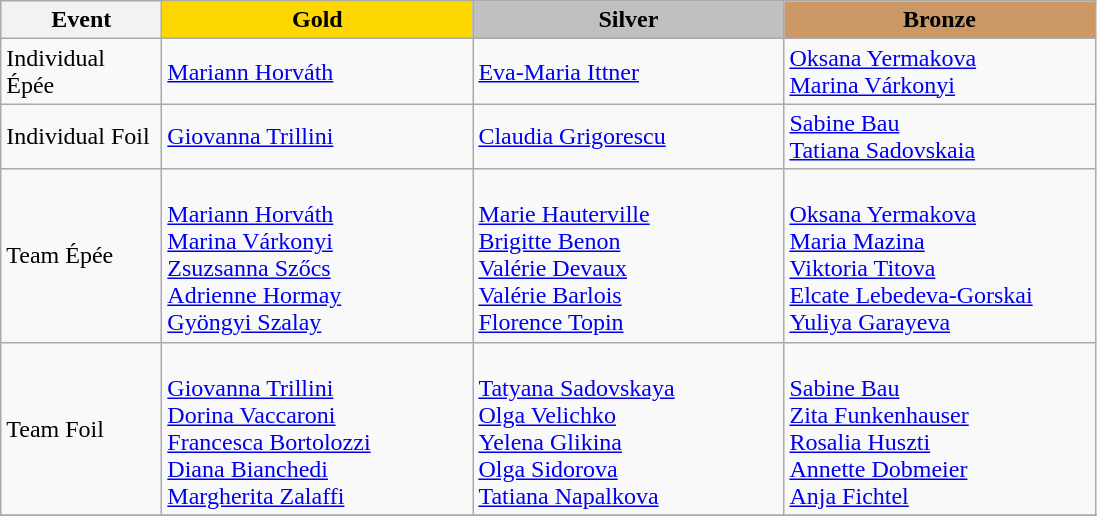<table class="wikitable">
<tr>
<th width="100">Event</th>
<th style="background-color:gold;" width="200"> Gold</th>
<th style="background-color:silver;" width="200"> Silver</th>
<th style="background-color:#CC9966;" width="200"> Bronze</th>
</tr>
<tr>
<td>Individual Épée</td>
<td> <a href='#'>Mariann Horváth</a></td>
<td> <a href='#'>Eva-Maria Ittner</a></td>
<td> <a href='#'>Oksana Yermakova</a> <br>  <a href='#'>Marina Várkonyi</a></td>
</tr>
<tr>
<td>Individual Foil</td>
<td> <a href='#'>Giovanna Trillini</a></td>
<td> <a href='#'>Claudia Grigorescu</a></td>
<td> <a href='#'>Sabine Bau</a> <br>  <a href='#'>Tatiana Sadovskaia</a></td>
</tr>
<tr>
<td>Team Épée</td>
<td> <br> <a href='#'>Mariann Horváth</a> <br> <a href='#'>Marina Várkonyi</a> <br> <a href='#'>Zsuzsanna Szőcs</a>  <br> <a href='#'>Adrienne Hormay</a> <br> <a href='#'>Gyöngyi Szalay</a></td>
<td> <br> <a href='#'>Marie Hauterville</a> <br> <a href='#'>Brigitte Benon</a> <br> <a href='#'>Valérie Devaux</a> <br> <a href='#'>Valérie Barlois</a> <br> <a href='#'>Florence Topin</a></td>
<td> <br> <a href='#'>Oksana Yermakova</a> <br> <a href='#'>Maria Mazina</a> <br> <a href='#'>Viktoria Titova</a> <br> <a href='#'>Elcate Lebedeva-Gorskai</a> <br> <a href='#'>Yuliya Garayeva</a></td>
</tr>
<tr>
<td>Team Foil</td>
<td> <br> <a href='#'>Giovanna Trillini</a> <br> <a href='#'>Dorina Vaccaroni</a> <br> <a href='#'>Francesca Bortolozzi</a> <br> <a href='#'>Diana Bianchedi</a> <br> <a href='#'>Margherita Zalaffi</a></td>
<td> <br> <a href='#'>Tatyana Sadovskaya</a> <br> <a href='#'>Olga Velichko</a> <br> <a href='#'>Yelena Glikina</a> <br> <a href='#'>Olga Sidorova</a> <br> <a href='#'>Tatiana Napalkova</a></td>
<td> <br> <a href='#'>Sabine Bau</a> <br> <a href='#'>Zita Funkenhauser</a> <br> <a href='#'>Rosalia Huszti</a> <br> <a href='#'>Annette Dobmeier</a> <br> <a href='#'>Anja Fichtel</a></td>
</tr>
<tr>
</tr>
</table>
